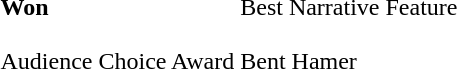<table class="awards">
<tr>
<td rowspan="1"><strong>Won</strong><br><br>Audience Choice Award</td>
<td>Best Narrative Feature<br><br>Bent Hamer</td>
</tr>
</table>
